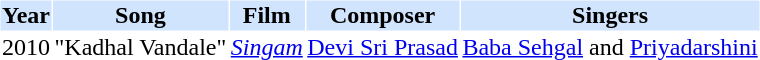<table cellspacing="1" cellpadding="1" border="0">
<tr bgcolor="#d1e4fd">
<th>Year</th>
<th>Song</th>
<th>Film</th>
<th>Composer</th>
<th>Singers</th>
</tr>
<tr>
<td>2010</td>
<td>"Kadhal Vandale"</td>
<td><em><a href='#'>Singam</a></em></td>
<td><a href='#'>Devi Sri Prasad</a></td>
<td><a href='#'>Baba Sehgal</a> and <a href='#'>Priyadarshini</a></td>
</tr>
</table>
